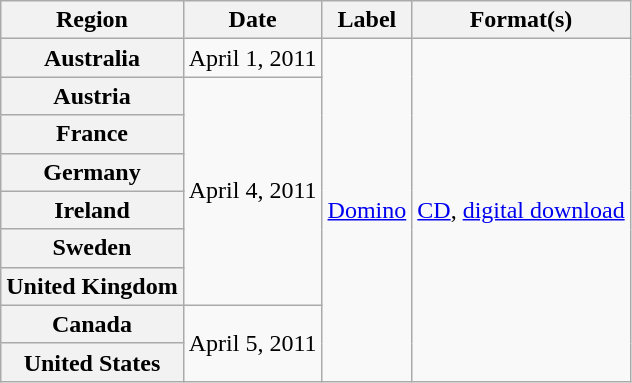<table class="wikitable plainrowheaders">
<tr>
<th scope="col">Region</th>
<th scope="col">Date</th>
<th scope="col">Label</th>
<th scope="col">Format(s)</th>
</tr>
<tr>
<th scope="row">Australia</th>
<td>April 1, 2011</td>
<td rowspan="9"><a href='#'>Domino</a></td>
<td rowspan="9"><a href='#'>CD</a>, <a href='#'>digital download</a></td>
</tr>
<tr>
<th scope="row">Austria</th>
<td rowspan="6">April 4, 2011</td>
</tr>
<tr>
<th scope="row">France</th>
</tr>
<tr>
<th scope="row">Germany</th>
</tr>
<tr>
<th scope="row">Ireland</th>
</tr>
<tr>
<th scope="row">Sweden</th>
</tr>
<tr>
<th scope="row">United Kingdom</th>
</tr>
<tr>
<th scope="row">Canada </th>
<td rowspan="2">April 5, 2011</td>
</tr>
<tr>
<th scope="row">United States</th>
</tr>
</table>
